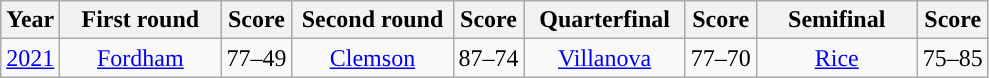<table class="wikitable" style="font-size:; text-align:center;">
<tr>
<th width=px>Year</th>
<th width=100px>First round</th>
<th width=px>Score</th>
<th width=100px>Second round</th>
<th width=px>Score</th>
<th width=100px>Quarterfinal</th>
<th width=px>Score</th>
<th width=100px>Semifinal</th>
<th width=px>Score</th>
</tr>
<tr>
<td><a href='#'>2021</a></td>
<td><a href='#'>Fordham</a></td>
<td>77–49</td>
<td><a href='#'>Clemson</a></td>
<td>87–74</td>
<td><a href='#'>Villanova</a></td>
<td>77–70</td>
<td><a href='#'>Rice</a></td>
<td>75–85</td>
</tr>
</table>
